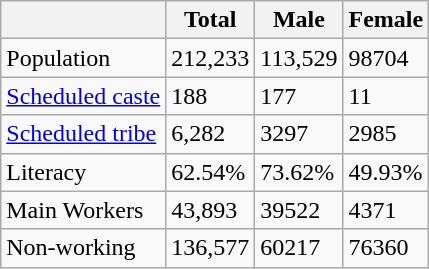<table class="wikitable sortable">
<tr>
<th></th>
<th>Total</th>
<th>Male</th>
<th>Female</th>
</tr>
<tr>
<td>Population</td>
<td>212,233</td>
<td>113,529</td>
<td>98704</td>
</tr>
<tr>
<td><a href='#'>Scheduled caste</a></td>
<td>188</td>
<td>177</td>
<td>11</td>
</tr>
<tr>
<td><a href='#'>Scheduled tribe</a></td>
<td>6,282</td>
<td>3297</td>
<td>2985</td>
</tr>
<tr>
<td>Literacy</td>
<td>62.54%</td>
<td>73.62%</td>
<td>49.93%</td>
</tr>
<tr>
<td>Main Workers</td>
<td>43,893</td>
<td>39522</td>
<td>4371</td>
</tr>
<tr>
<td>Non-working</td>
<td>136,577</td>
<td>60217</td>
<td>76360</td>
</tr>
</table>
